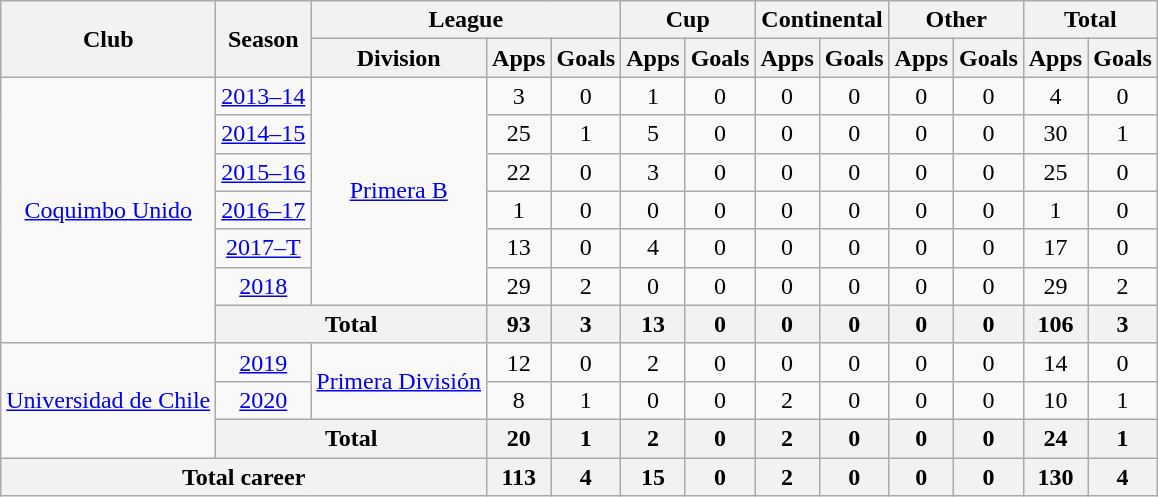<table class="wikitable" style="text-align: center">
<tr>
<th rowspan="2">Club</th>
<th rowspan="2">Season</th>
<th colspan="3">League</th>
<th colspan="2">Cup</th>
<th colspan="2">Continental</th>
<th colspan="2">Other</th>
<th colspan="2">Total</th>
</tr>
<tr>
<th>Division</th>
<th>Apps</th>
<th>Goals</th>
<th>Apps</th>
<th>Goals</th>
<th>Apps</th>
<th>Goals</th>
<th>Apps</th>
<th>Goals</th>
<th>Apps</th>
<th>Goals</th>
</tr>
<tr>
<td rowspan="7"><a href='#'>Coquimbo Unido</a></td>
<td><a href='#'>2013–14</a></td>
<td rowspan="6"><a href='#'>Primera B</a></td>
<td>3</td>
<td>0</td>
<td>1</td>
<td>0</td>
<td>0</td>
<td>0</td>
<td>0</td>
<td>0</td>
<td>4</td>
<td>0</td>
</tr>
<tr>
<td><a href='#'>2014–15</a></td>
<td>25</td>
<td>1</td>
<td>5</td>
<td>0</td>
<td>0</td>
<td>0</td>
<td>0</td>
<td>0</td>
<td>30</td>
<td>1</td>
</tr>
<tr>
<td><a href='#'>2015–16</a></td>
<td>22</td>
<td>0</td>
<td>3</td>
<td>0</td>
<td>0</td>
<td>0</td>
<td>0</td>
<td>0</td>
<td>25</td>
<td>0</td>
</tr>
<tr>
<td><a href='#'>2016–17</a></td>
<td>1</td>
<td>0</td>
<td>0</td>
<td>0</td>
<td>0</td>
<td>0</td>
<td>0</td>
<td>0</td>
<td>1</td>
<td>0</td>
</tr>
<tr>
<td><a href='#'>2017–T</a></td>
<td>13</td>
<td>0</td>
<td>4</td>
<td>0</td>
<td>0</td>
<td>0</td>
<td>0</td>
<td>0</td>
<td>17</td>
<td>0</td>
</tr>
<tr>
<td><a href='#'>2018</a></td>
<td>29</td>
<td>2</td>
<td>0</td>
<td>0</td>
<td>0</td>
<td>0</td>
<td>0</td>
<td>0</td>
<td>29</td>
<td>2</td>
</tr>
<tr>
<th colspan="2"><strong>Total</strong></th>
<th>93</th>
<th>3</th>
<th>13</th>
<th>0</th>
<th>0</th>
<th>0</th>
<th>0</th>
<th>0</th>
<th>106</th>
<th>3</th>
</tr>
<tr>
<td rowspan="3"><a href='#'>Universidad de Chile</a></td>
<td><a href='#'>2019</a></td>
<td rowspan="2"><a href='#'>Primera División</a></td>
<td>12</td>
<td>0</td>
<td>2</td>
<td>0</td>
<td>0</td>
<td>0</td>
<td>0</td>
<td>0</td>
<td>14</td>
<td>0</td>
</tr>
<tr>
<td><a href='#'>2020</a></td>
<td>8</td>
<td>1</td>
<td>0</td>
<td>0</td>
<td>2</td>
<td>0</td>
<td>0</td>
<td>0</td>
<td>10</td>
<td>1</td>
</tr>
<tr>
<th colspan="2"><strong>Total</strong></th>
<th>20</th>
<th>1</th>
<th>2</th>
<th>0</th>
<th>2</th>
<th>0</th>
<th>0</th>
<th>0</th>
<th>24</th>
<th>1</th>
</tr>
<tr>
<th colspan="3"><strong>Total career</strong></th>
<th>113</th>
<th>4</th>
<th>15</th>
<th>0</th>
<th>2</th>
<th>0</th>
<th>0</th>
<th>0</th>
<th>130</th>
<th>4</th>
</tr>
</table>
